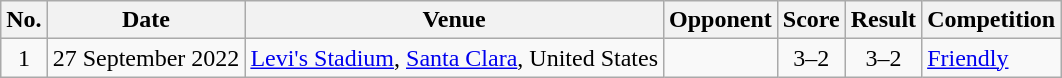<table class="wikitable sortable">
<tr>
<th scope="col">No.</th>
<th scope="col">Date</th>
<th scope="col">Venue</th>
<th scope="col">Opponent</th>
<th scope="col">Score</th>
<th scope="col">Result</th>
<th scope="col">Competition</th>
</tr>
<tr>
<td align="center">1</td>
<td>27 September 2022</td>
<td><a href='#'>Levi's Stadium</a>, <a href='#'>Santa Clara</a>, United States</td>
<td></td>
<td align="center">3–2</td>
<td align="center">3–2</td>
<td><a href='#'>Friendly</a></td>
</tr>
</table>
